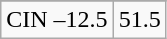<table class="wikitable">
<tr align="center">
</tr>
<tr align="center">
<td>CIN –12.5</td>
<td>51.5</td>
</tr>
</table>
